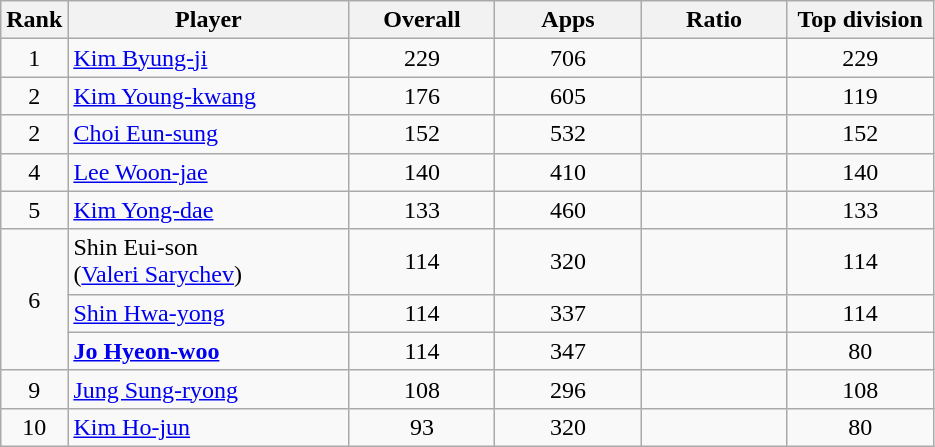<table class="wikitable sortable" style="text-align:center;">
<tr>
<th width="30">Rank</th>
<th width="180">Player</th>
<th width="90">Overall</th>
<th width="90">Apps</th>
<th width="90">Ratio</th>
<th width="90">Top division</th>
</tr>
<tr>
<td>1</td>
<td align="left"> <a href='#'>Kim Byung-ji</a></td>
<td>229</td>
<td>706</td>
<td></td>
<td>229</td>
</tr>
<tr>
<td>2</td>
<td align="left"> <a href='#'>Kim Young-kwang</a></td>
<td>176</td>
<td>605</td>
<td></td>
<td>119</td>
</tr>
<tr>
<td>2</td>
<td align="left"> <a href='#'>Choi Eun-sung</a></td>
<td>152</td>
<td>532</td>
<td></td>
<td>152</td>
</tr>
<tr>
<td>4</td>
<td align="left"> <a href='#'>Lee Woon-jae</a></td>
<td>140</td>
<td>410</td>
<td></td>
<td>140</td>
</tr>
<tr>
<td>5</td>
<td align="left"> <a href='#'>Kim Yong-dae</a></td>
<td>133</td>
<td>460</td>
<td></td>
<td>133</td>
</tr>
<tr>
<td rowspan="3">6</td>
<td align="left"> Shin Eui-son<br>(<a href='#'>Valeri Sarychev</a>)</td>
<td>114</td>
<td>320</td>
<td></td>
<td>114</td>
</tr>
<tr>
<td align="left"> <a href='#'>Shin Hwa-yong</a></td>
<td>114</td>
<td>337</td>
<td></td>
<td>114</td>
</tr>
<tr>
<td align="left"> <strong><a href='#'>Jo Hyeon-woo</a></strong></td>
<td>114</td>
<td>347</td>
<td></td>
<td>80</td>
</tr>
<tr>
<td>9</td>
<td align="left"> <a href='#'>Jung Sung-ryong</a></td>
<td>108</td>
<td>296</td>
<td></td>
<td>108</td>
</tr>
<tr>
<td>10</td>
<td align="left"> <a href='#'>Kim Ho-jun</a></td>
<td>93</td>
<td>320</td>
<td></td>
<td>80</td>
</tr>
</table>
